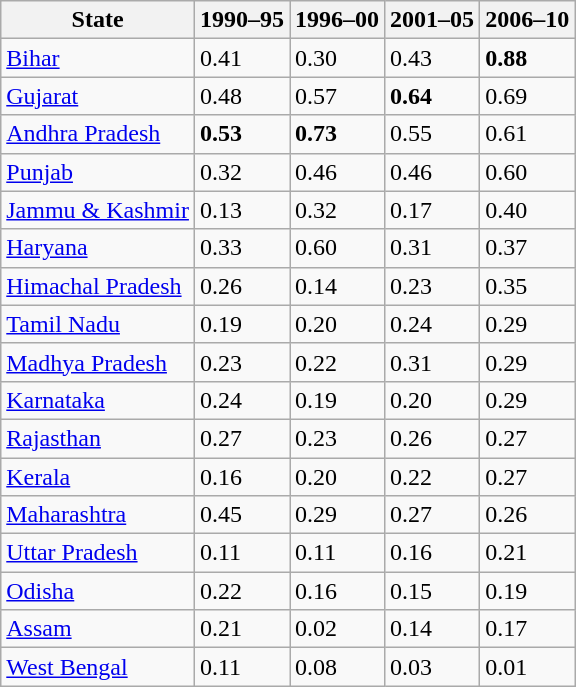<table class="wikitable sortable">
<tr>
<th>State</th>
<th>1990–95</th>
<th>1996–00</th>
<th>2001–05</th>
<th>2006–10</th>
</tr>
<tr>
<td><a href='#'>Bihar</a></td>
<td>0.41</td>
<td>0.30</td>
<td>0.43</td>
<td><strong>0.88</strong></td>
</tr>
<tr>
<td><a href='#'>Gujarat</a></td>
<td>0.48</td>
<td>0.57</td>
<td><strong>0.64</strong></td>
<td>0.69</td>
</tr>
<tr>
<td><a href='#'>Andhra Pradesh</a></td>
<td><strong>0.53</strong></td>
<td><strong>0.73</strong></td>
<td>0.55</td>
<td>0.61</td>
</tr>
<tr>
<td><a href='#'>Punjab</a></td>
<td>0.32</td>
<td>0.46</td>
<td>0.46</td>
<td>0.60</td>
</tr>
<tr>
<td><a href='#'>Jammu & Kashmir</a></td>
<td>0.13</td>
<td>0.32</td>
<td>0.17</td>
<td>0.40</td>
</tr>
<tr>
<td><a href='#'>Haryana</a></td>
<td>0.33</td>
<td>0.60</td>
<td>0.31</td>
<td>0.37</td>
</tr>
<tr>
<td><a href='#'>Himachal Pradesh</a></td>
<td>0.26</td>
<td>0.14</td>
<td>0.23</td>
<td>0.35</td>
</tr>
<tr>
<td><a href='#'>Tamil Nadu</a></td>
<td>0.19</td>
<td>0.20</td>
<td>0.24</td>
<td>0.29</td>
</tr>
<tr>
<td><a href='#'>Madhya Pradesh</a></td>
<td>0.23</td>
<td>0.22</td>
<td>0.31</td>
<td>0.29</td>
</tr>
<tr>
<td><a href='#'>Karnataka</a></td>
<td>0.24</td>
<td>0.19</td>
<td>0.20</td>
<td>0.29</td>
</tr>
<tr>
<td><a href='#'>Rajasthan</a></td>
<td>0.27</td>
<td>0.23</td>
<td>0.26</td>
<td>0.27</td>
</tr>
<tr>
<td><a href='#'>Kerala</a></td>
<td>0.16</td>
<td>0.20</td>
<td>0.22</td>
<td>0.27</td>
</tr>
<tr>
<td><a href='#'>Maharashtra</a></td>
<td>0.45</td>
<td>0.29</td>
<td>0.27</td>
<td>0.26</td>
</tr>
<tr>
<td><a href='#'>Uttar Pradesh</a></td>
<td>0.11</td>
<td>0.11</td>
<td>0.16</td>
<td>0.21</td>
</tr>
<tr>
<td><a href='#'>Odisha</a></td>
<td>0.22</td>
<td>0.16</td>
<td>0.15</td>
<td>0.19</td>
</tr>
<tr>
<td><a href='#'>Assam</a></td>
<td>0.21</td>
<td>0.02</td>
<td>0.14</td>
<td>0.17</td>
</tr>
<tr>
<td><a href='#'>West Bengal</a></td>
<td>0.11</td>
<td>0.08</td>
<td>0.03</td>
<td>0.01</td>
</tr>
</table>
